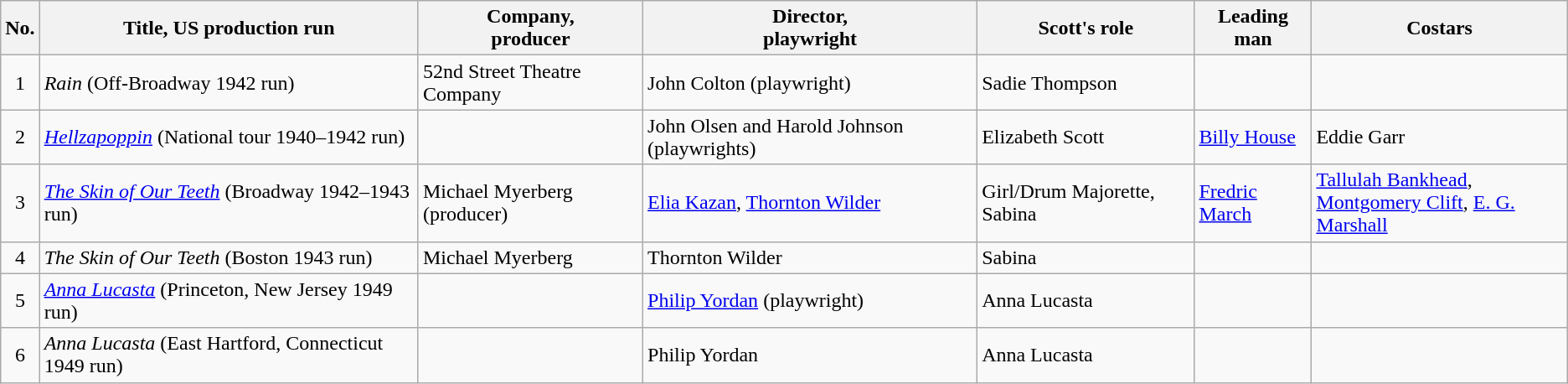<table class=wikitable>
<tr>
<th>No.</th>
<th>Title, US production run</th>
<th>Company,<br>producer</th>
<th>Director,<br>playwright</th>
<th>Scott's role</th>
<th>Leading man</th>
<th>Costars</th>
</tr>
<tr>
<td align=center>1</td>
<td><em>Rain</em> (Off-Broadway 1942 run)</td>
<td>52nd Street Theatre Company</td>
<td>John Colton (playwright)</td>
<td>Sadie Thompson</td>
<td></td>
<td></td>
</tr>
<tr>
<td align=center>2</td>
<td><em><a href='#'>Hellzapoppin</a></em> (National tour 1940–1942 run)</td>
<td></td>
<td>John Olsen and Harold Johnson (playwrights)</td>
<td>Elizabeth Scott</td>
<td><a href='#'>Billy House</a></td>
<td>Eddie Garr</td>
</tr>
<tr>
<td align=center>3</td>
<td><em><a href='#'>The Skin of Our Teeth</a></em> (Broadway 1942–1943 run)</td>
<td>Michael Myerberg (producer)</td>
<td><a href='#'>Elia Kazan</a>, <a href='#'>Thornton Wilder</a></td>
<td>Girl/Drum Majorette, Sabina</td>
<td><a href='#'>Fredric March</a></td>
<td><a href='#'>Tallulah Bankhead</a>,<br><a href='#'>Montgomery Clift</a>, <a href='#'>E. G. Marshall</a></td>
</tr>
<tr>
<td align=center>4</td>
<td><em>The Skin of Our Teeth</em> (Boston 1943 run)</td>
<td>Michael Myerberg</td>
<td>Thornton Wilder</td>
<td>Sabina</td>
<td></td>
<td></td>
</tr>
<tr>
<td align=center>5</td>
<td><em><a href='#'>Anna Lucasta</a></em> (Princeton, New Jersey 1949 run)</td>
<td></td>
<td><a href='#'>Philip Yordan</a> (playwright)</td>
<td>Anna Lucasta</td>
<td></td>
<td></td>
</tr>
<tr>
<td align=center>6</td>
<td><em>Anna Lucasta</em> (East Hartford, Connecticut 1949 run)</td>
<td></td>
<td>Philip Yordan</td>
<td>Anna Lucasta</td>
<td></td>
<td></td>
</tr>
</table>
